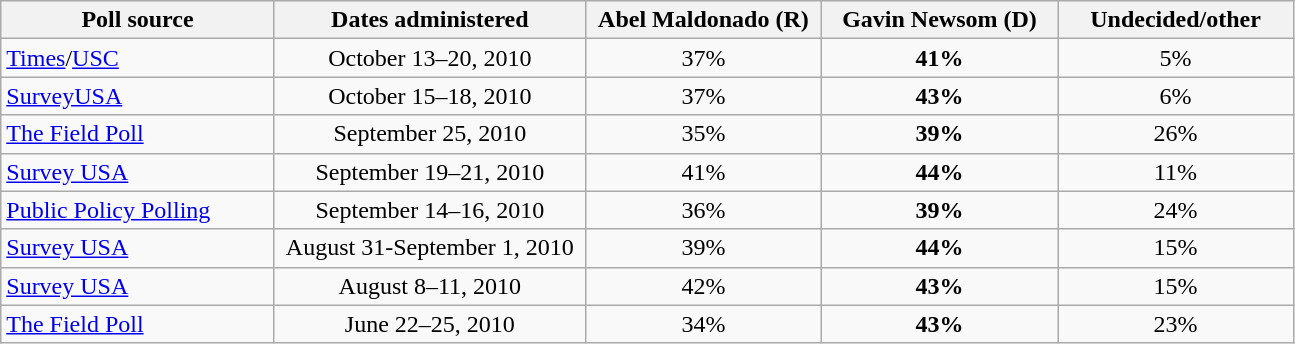<table class="wikitable">
<tr valign=bottom>
<th width='175'>Poll source</th>
<th width='200'>Dates administered</th>
<th width='150'>Abel Maldonado (R)</th>
<th width='150'>Gavin Newsom (D)</th>
<th width='150'>Undecided/other</th>
</tr>
<tr>
<td><a href='#'>Times</a>/<a href='#'>USC</a></td>
<td align=center>October 13–20, 2010</td>
<td align=center>37%</td>
<td align=center ><strong>41%</strong></td>
<td align=center>5%</td>
</tr>
<tr>
<td><a href='#'>SurveyUSA</a></td>
<td align=center>October 15–18, 2010</td>
<td align=center>37%</td>
<td align=center ><strong>43%</strong></td>
<td align=center>6%</td>
</tr>
<tr>
<td><a href='#'>The Field Poll</a></td>
<td align=center>September 25, 2010</td>
<td align=center>35%</td>
<td align=center ><strong>39%</strong></td>
<td align=center>26%</td>
</tr>
<tr>
<td><a href='#'>Survey USA</a></td>
<td align=center>September 19–21, 2010</td>
<td align=center>41%</td>
<td align=center ><strong>44%</strong></td>
<td align=center>11%</td>
</tr>
<tr>
<td><a href='#'>Public Policy Polling</a></td>
<td align=center>September 14–16, 2010</td>
<td align=center>36%</td>
<td align=center ><strong>39%</strong></td>
<td align=center>24%</td>
</tr>
<tr>
<td><a href='#'>Survey USA</a></td>
<td align=center>August 31-September 1, 2010</td>
<td align=center>39%</td>
<td align=center ><strong>44%</strong></td>
<td align=center>15%</td>
</tr>
<tr>
<td><a href='#'>Survey USA</a></td>
<td align=center>August 8–11, 2010</td>
<td align=center>42%</td>
<td align=center ><strong>43%</strong></td>
<td align=center>15%</td>
</tr>
<tr>
<td><a href='#'>The Field Poll</a></td>
<td align=center>June 22–25, 2010</td>
<td align=center>34%</td>
<td align=center ><strong>43%</strong></td>
<td align=center>23%</td>
</tr>
</table>
